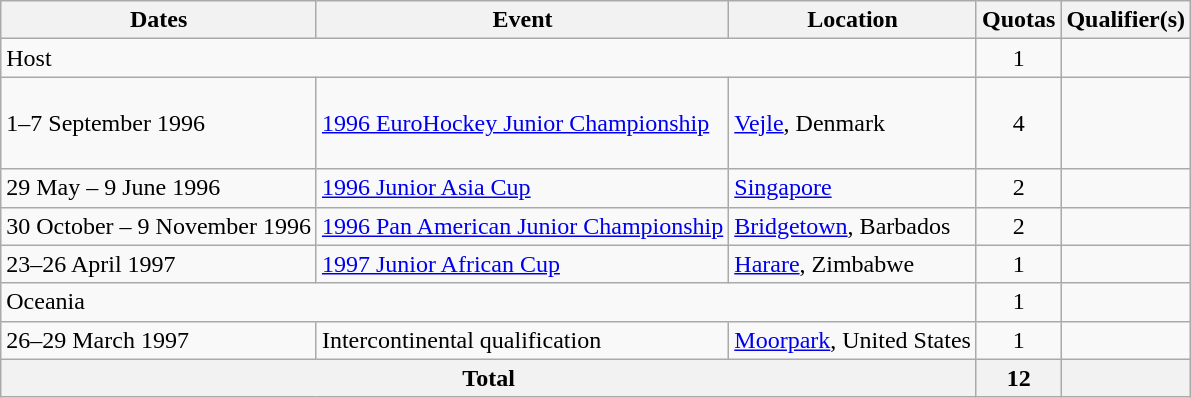<table class="wikitable">
<tr>
<th>Dates</th>
<th>Event</th>
<th>Location</th>
<th>Quotas</th>
<th>Qualifier(s)</th>
</tr>
<tr>
<td colspan=3>Host</td>
<td align=center>1</td>
<td></td>
</tr>
<tr>
<td>1–7 September 1996</td>
<td><a href='#'>1996 EuroHockey Junior Championship</a></td>
<td><a href='#'>Vejle</a>, Denmark</td>
<td align=center>4</td>
<td><br><br><br></td>
</tr>
<tr>
<td>29 May – 9 June 1996</td>
<td><a href='#'>1996 Junior Asia Cup</a></td>
<td><a href='#'>Singapore</a></td>
<td align=center>2</td>
<td><br></td>
</tr>
<tr>
<td>30 October – 9 November 1996</td>
<td><a href='#'>1996 Pan American Junior Championship</a></td>
<td><a href='#'>Bridgetown</a>, Barbados</td>
<td align=center>2</td>
<td><br></td>
</tr>
<tr>
<td>23–26 April 1997</td>
<td><a href='#'>1997 Junior African Cup</a></td>
<td><a href='#'>Harare</a>, Zimbabwe</td>
<td align=center>1</td>
<td></td>
</tr>
<tr>
<td colspan=3>Oceania</td>
<td align=center>1</td>
<td></td>
</tr>
<tr>
<td>26–29 March 1997</td>
<td>Intercontinental qualification</td>
<td><a href='#'>Moorpark</a>, United States</td>
<td align=center>1</td>
<td></td>
</tr>
<tr>
<th colspan=3>Total</th>
<th>12</th>
<th></th>
</tr>
</table>
